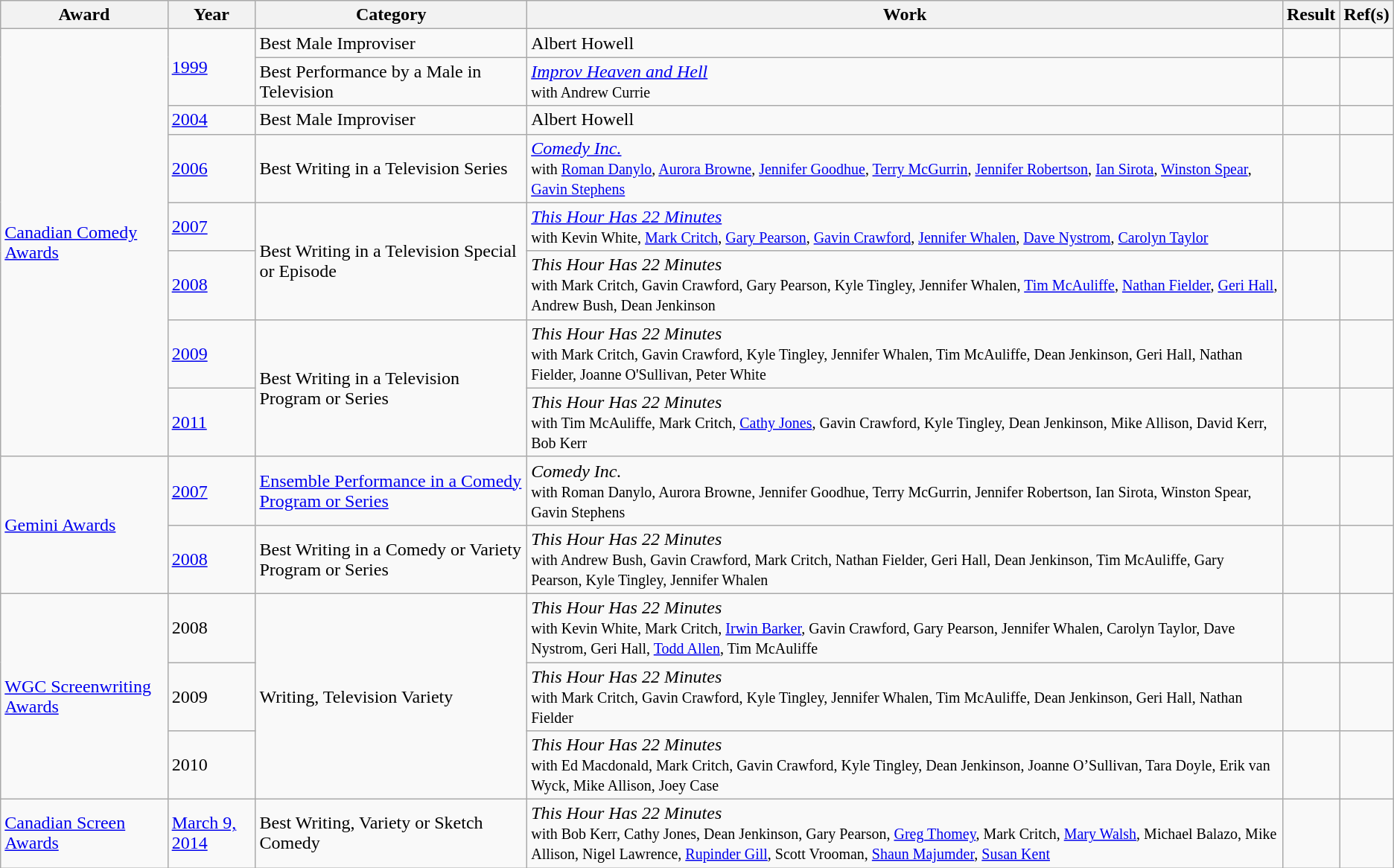<table class="wikitable plainrowheaders sortable">
<tr>
<th>Award</th>
<th>Year</th>
<th>Category</th>
<th>Work</th>
<th>Result</th>
<th>Ref(s)</th>
</tr>
<tr>
<td rowspan=8><a href='#'>Canadian Comedy Awards</a></td>
<td rowspan=2><a href='#'>1999</a></td>
<td>Best Male Improviser</td>
<td>Albert Howell</td>
<td></td>
<td></td>
</tr>
<tr>
<td>Best Performance by a Male in Television</td>
<td><em><a href='#'>Improv Heaven and Hell</a></em><br><small>with Andrew Currie</small></td>
<td></td>
<td></td>
</tr>
<tr>
<td><a href='#'>2004</a></td>
<td>Best Male Improviser</td>
<td>Albert Howell</td>
<td></td>
<td></td>
</tr>
<tr>
<td><a href='#'>2006</a></td>
<td>Best Writing in a Television Series</td>
<td><em><a href='#'>Comedy Inc.</a></em><br><small>with <a href='#'>Roman Danylo</a>, <a href='#'>Aurora Browne</a>, <a href='#'>Jennifer Goodhue</a>, <a href='#'>Terry McGurrin</a>, <a href='#'>Jennifer Robertson</a>, <a href='#'>Ian Sirota</a>, <a href='#'>Winston Spear</a>, <a href='#'>Gavin Stephens</a></small></td>
<td></td>
<td></td>
</tr>
<tr>
<td><a href='#'>2007</a></td>
<td rowspan=2>Best Writing in a Television Special or Episode</td>
<td><em><a href='#'>This Hour Has 22 Minutes</a></em><br><small>with Kevin White, <a href='#'>Mark Critch</a>, <a href='#'>Gary Pearson</a>, <a href='#'>Gavin Crawford</a>, <a href='#'>Jennifer Whalen</a>, <a href='#'>Dave Nystrom</a>, <a href='#'>Carolyn Taylor</a></small></td>
<td></td>
<td></td>
</tr>
<tr>
<td><a href='#'>2008</a></td>
<td><em>This Hour Has 22 Minutes</em><br><small>with Mark Critch, Gavin Crawford, Gary Pearson, Kyle Tingley, Jennifer Whalen, <a href='#'>Tim McAuliffe</a>, <a href='#'>Nathan Fielder</a>, <a href='#'>Geri Hall</a>, Andrew Bush, Dean Jenkinson</small></td>
<td></td>
<td></td>
</tr>
<tr>
<td><a href='#'>2009</a></td>
<td rowspan=2>Best Writing in a Television Program or Series</td>
<td><em>This Hour Has 22 Minutes</em><br><small>with Mark Critch, Gavin Crawford, Kyle Tingley, Jennifer Whalen, Tim McAuliffe, Dean Jenkinson, Geri Hall, Nathan Fielder, Joanne O'Sullivan, Peter White</small></td>
<td></td>
<td></td>
</tr>
<tr>
<td><a href='#'>2011</a></td>
<td><em>This Hour Has 22 Minutes</em><br><small>with Tim McAuliffe, Mark Critch, <a href='#'>Cathy Jones</a>, Gavin Crawford, Kyle Tingley, Dean Jenkinson, Mike Allison, David Kerr, Bob Kerr</small></td>
<td></td>
<td></td>
</tr>
<tr>
<td rowspan=2><a href='#'>Gemini Awards</a></td>
<td><a href='#'>2007</a></td>
<td><a href='#'>Ensemble Performance in a Comedy Program or Series</a></td>
<td><em>Comedy Inc.</em><br><small>with Roman Danylo, Aurora Browne, Jennifer Goodhue, Terry McGurrin, Jennifer Robertson, Ian Sirota, Winston Spear, Gavin Stephens</small></td>
<td></td>
<td></td>
</tr>
<tr>
<td><a href='#'>2008</a></td>
<td>Best Writing in a Comedy or Variety Program or Series</td>
<td><em>This Hour Has 22 Minutes</em><br><small>with Andrew Bush, Gavin Crawford, Mark Critch, Nathan Fielder, Geri Hall, Dean Jenkinson, Tim McAuliffe, Gary Pearson, Kyle Tingley, Jennifer Whalen</small></td>
<td></td>
<td></td>
</tr>
<tr>
<td rowspan=3><a href='#'>WGC Screenwriting Awards</a></td>
<td>2008</td>
<td rowspan=3>Writing, Television Variety</td>
<td><em>This Hour Has 22 Minutes</em><br><small>with Kevin White, Mark Critch, <a href='#'>Irwin Barker</a>, Gavin Crawford, Gary Pearson, Jennifer Whalen, Carolyn Taylor, Dave Nystrom, Geri Hall, <a href='#'>Todd Allen</a>, Tim McAuliffe</small></td>
<td></td>
<td></td>
</tr>
<tr>
<td>2009</td>
<td><em>This Hour Has 22 Minutes</em><br><small>with Mark Critch, Gavin Crawford, Kyle Tingley, Jennifer Whalen, Tim McAuliffe, Dean Jenkinson, Geri Hall, Nathan Fielder</small></td>
<td></td>
<td></td>
</tr>
<tr>
<td>2010</td>
<td><em>This Hour Has 22 Minutes</em><br><small>with Ed Macdonald, Mark Critch, Gavin Crawford, Kyle Tingley, Dean Jenkinson, Joanne O’Sullivan, Tara Doyle, Erik van Wyck, Mike Allison, Joey Case</small></td>
<td></td>
<td></td>
</tr>
<tr>
<td><a href='#'>Canadian Screen Awards</a></td>
<td><a href='#'>March 9, 2014</a></td>
<td>Best Writing, Variety or Sketch Comedy</td>
<td><em>This Hour Has 22 Minutes</em><br><small>with Bob Kerr, Cathy Jones, Dean Jenkinson, Gary Pearson, <a href='#'>Greg Thomey</a>, Mark Critch, <a href='#'>Mary Walsh</a>, Michael Balazo, Mike Allison, Nigel Lawrence, <a href='#'>Rupinder Gill</a>, Scott Vrooman, <a href='#'>Shaun Majumder</a>, <a href='#'>Susan Kent</a></small></td>
<td></td>
<td></td>
</tr>
</table>
